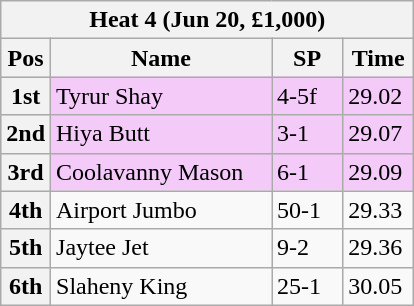<table class="wikitable">
<tr>
<th colspan="6">Heat 4 (Jun 20, £1,000)</th>
</tr>
<tr>
<th width=20>Pos</th>
<th width=140>Name</th>
<th width=40>SP</th>
<th width=40>Time</th>
</tr>
<tr style="background: #f4caf9;">
<th>1st</th>
<td>Tyrur Shay</td>
<td>4-5f</td>
<td>29.02</td>
</tr>
<tr style="background: #f4caf9;">
<th>2nd</th>
<td>Hiya Butt</td>
<td>3-1</td>
<td>29.07</td>
</tr>
<tr style="background: #f4caf9;">
<th>3rd</th>
<td>Coolavanny Mason</td>
<td>6-1</td>
<td>29.09</td>
</tr>
<tr>
<th>4th</th>
<td>Airport Jumbo</td>
<td>50-1</td>
<td>29.33</td>
</tr>
<tr>
<th>5th</th>
<td>Jaytee Jet</td>
<td>9-2</td>
<td>29.36</td>
</tr>
<tr>
<th>6th</th>
<td>Slaheny King</td>
<td>25-1</td>
<td>30.05</td>
</tr>
</table>
